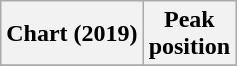<table class="wikitable plainrowheaders" style="text-align:center">
<tr>
<th scope="col">Chart (2019)</th>
<th scope="col">Peak<br>position</th>
</tr>
<tr>
</tr>
</table>
